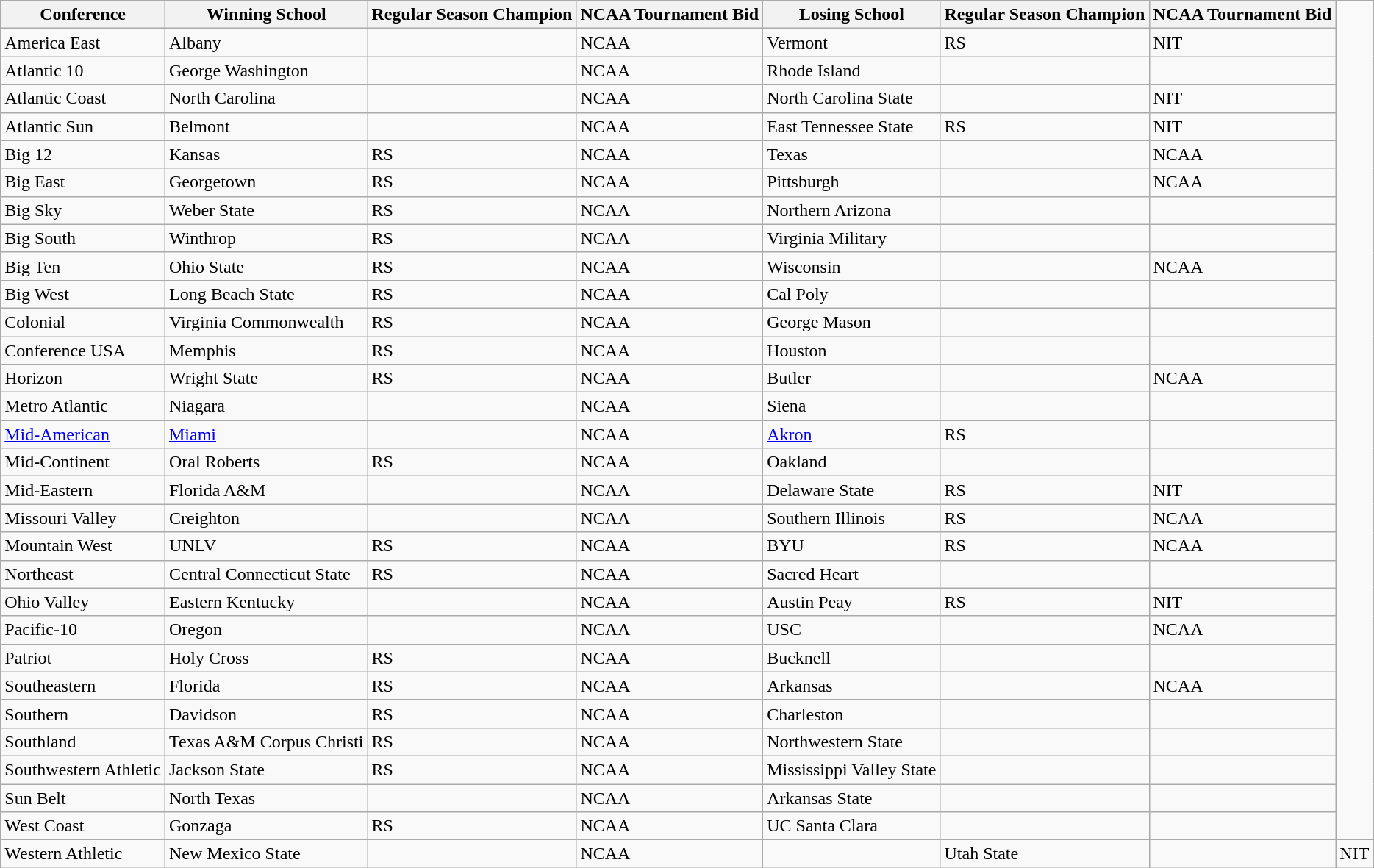<table class="wikitable">
<tr>
<th>Conference</th>
<th>Winning School</th>
<th>Regular Season Champion</th>
<th>NCAA Tournament Bid</th>
<th>Losing School</th>
<th>Regular Season Champion</th>
<th>NCAA Tournament Bid</th>
</tr>
<tr>
<td>America East</td>
<td>Albany</td>
<td></td>
<td>NCAA</td>
<td>Vermont</td>
<td>RS</td>
<td>NIT</td>
</tr>
<tr>
<td>Atlantic 10</td>
<td>George Washington</td>
<td></td>
<td>NCAA</td>
<td>Rhode Island</td>
<td></td>
<td></td>
</tr>
<tr>
<td>Atlantic Coast</td>
<td>North Carolina</td>
<td></td>
<td>NCAA</td>
<td>North Carolina State</td>
<td></td>
<td>NIT</td>
</tr>
<tr>
<td>Atlantic Sun</td>
<td>Belmont</td>
<td></td>
<td>NCAA</td>
<td>East Tennessee State</td>
<td>RS</td>
<td>NIT</td>
</tr>
<tr>
<td>Big 12</td>
<td>Kansas</td>
<td>RS</td>
<td>NCAA</td>
<td>Texas</td>
<td></td>
<td>NCAA</td>
</tr>
<tr>
<td>Big East</td>
<td>Georgetown</td>
<td>RS</td>
<td>NCAA</td>
<td>Pittsburgh</td>
<td></td>
<td>NCAA</td>
</tr>
<tr>
<td>Big Sky</td>
<td>Weber State</td>
<td>RS</td>
<td>NCAA</td>
<td>Northern Arizona</td>
<td></td>
<td></td>
</tr>
<tr>
<td>Big South</td>
<td>Winthrop</td>
<td>RS</td>
<td>NCAA</td>
<td>Virginia Military</td>
<td></td>
<td></td>
</tr>
<tr>
<td>Big Ten</td>
<td>Ohio State</td>
<td>RS</td>
<td>NCAA</td>
<td>Wisconsin</td>
<td></td>
<td>NCAA</td>
</tr>
<tr>
<td>Big West</td>
<td>Long Beach State</td>
<td>RS</td>
<td>NCAA</td>
<td>Cal Poly</td>
<td></td>
<td></td>
</tr>
<tr>
<td>Colonial</td>
<td>Virginia Commonwealth</td>
<td>RS</td>
<td>NCAA</td>
<td>George Mason</td>
<td></td>
<td></td>
</tr>
<tr>
<td>Conference USA</td>
<td>Memphis</td>
<td>RS</td>
<td>NCAA</td>
<td>Houston</td>
<td></td>
<td></td>
</tr>
<tr>
<td>Horizon</td>
<td>Wright State</td>
<td>RS</td>
<td>NCAA</td>
<td>Butler</td>
<td></td>
<td>NCAA</td>
</tr>
<tr>
<td>Metro Atlantic</td>
<td>Niagara</td>
<td></td>
<td>NCAA</td>
<td>Siena</td>
<td></td>
<td></td>
</tr>
<tr>
<td><a href='#'>Mid-American</a></td>
<td><a href='#'>Miami</a></td>
<td></td>
<td>NCAA</td>
<td><a href='#'>Akron</a></td>
<td>RS</td>
<td></td>
</tr>
<tr>
<td>Mid-Continent</td>
<td>Oral Roberts</td>
<td>RS</td>
<td>NCAA</td>
<td>Oakland</td>
<td></td>
<td></td>
</tr>
<tr>
<td>Mid-Eastern</td>
<td>Florida A&M</td>
<td></td>
<td>NCAA</td>
<td>Delaware State</td>
<td>RS</td>
<td>NIT</td>
</tr>
<tr>
<td>Missouri Valley</td>
<td>Creighton</td>
<td></td>
<td>NCAA</td>
<td>Southern Illinois</td>
<td>RS</td>
<td>NCAA</td>
</tr>
<tr>
<td>Mountain West</td>
<td>UNLV</td>
<td>RS</td>
<td>NCAA</td>
<td>BYU</td>
<td>RS</td>
<td>NCAA</td>
</tr>
<tr>
<td>Northeast</td>
<td>Central Connecticut State</td>
<td>RS</td>
<td>NCAA</td>
<td>Sacred Heart</td>
<td></td>
<td></td>
</tr>
<tr>
<td>Ohio Valley</td>
<td>Eastern Kentucky</td>
<td></td>
<td>NCAA</td>
<td>Austin Peay</td>
<td>RS</td>
<td>NIT</td>
</tr>
<tr>
<td>Pacific-10</td>
<td>Oregon</td>
<td></td>
<td>NCAA</td>
<td>USC</td>
<td></td>
<td>NCAA</td>
</tr>
<tr>
<td>Patriot</td>
<td>Holy Cross</td>
<td>RS</td>
<td>NCAA</td>
<td>Bucknell</td>
<td></td>
<td></td>
</tr>
<tr>
<td>Southeastern</td>
<td>Florida</td>
<td>RS</td>
<td>NCAA</td>
<td>Arkansas</td>
<td></td>
<td>NCAA</td>
</tr>
<tr>
<td>Southern</td>
<td>Davidson</td>
<td>RS</td>
<td>NCAA</td>
<td>Charleston</td>
<td></td>
<td></td>
</tr>
<tr>
<td>Southland</td>
<td>Texas A&M Corpus Christi</td>
<td>RS</td>
<td>NCAA</td>
<td>Northwestern State</td>
<td></td>
<td></td>
</tr>
<tr>
<td>Southwestern Athletic</td>
<td>Jackson State</td>
<td>RS</td>
<td>NCAA</td>
<td>Mississippi Valley State</td>
<td></td>
<td></td>
</tr>
<tr>
<td>Sun Belt</td>
<td>North Texas</td>
<td></td>
<td>NCAA</td>
<td>Arkansas State</td>
<td></td>
<td></td>
</tr>
<tr>
<td>West Coast</td>
<td>Gonzaga</td>
<td>RS</td>
<td>NCAA</td>
<td>UC Santa Clara</td>
<td></td>
<td></td>
</tr>
<tr>
<td>Western Athletic</td>
<td>New Mexico State</td>
<td></td>
<td>NCAA</td>
<td></td>
<td>Utah State</td>
<td></td>
<td>NIT</td>
</tr>
</table>
